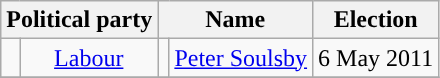<table class="wikitable">
<tr>
<th colspan="2" align="center">Political party</th>
<th colspan="2" align="center">Name</th>
<th>Election</th>
</tr>
<tr>
<td align="center"></td>
<td align="center"><a href='#'>Labour</a></td>
<td></td>
<td align="center"><a href='#'>Peter Soulsby</a></td>
<td>6 May 2011</td>
</tr>
<tr>
</tr>
</table>
